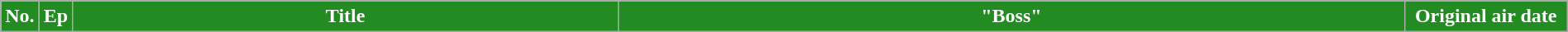<table class="wikitable plainrowheaders" style="width:100%; background:#fff;">
<tr style="color:#fff;">
<th style="background:#228b22; width:18px">No.</th>
<th style="background:#228b22; width:18px">Ep</th>
<th style="background:#228b22">Title</th>
<th style="background:#228b22">"Boss"</th>
<th style="background:#228b22; width:124px">Original air date<br>








</th>
</tr>
</table>
